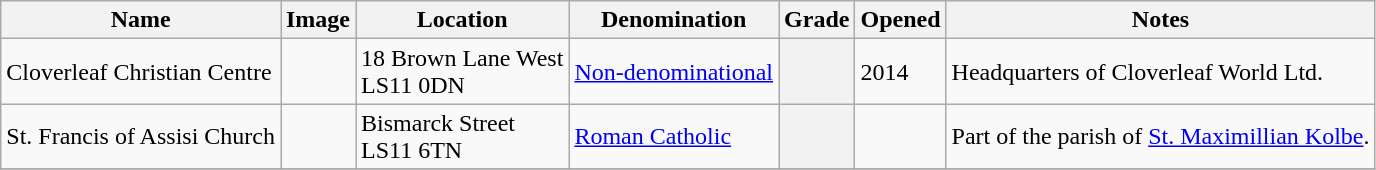<table class="wikitable sortable">
<tr>
<th>Name</th>
<th class="unsortable">Image</th>
<th>Location</th>
<th>Denomination</th>
<th>Grade</th>
<th>Opened</th>
<th class="unsortable">Notes</th>
</tr>
<tr>
<td>Cloverleaf Christian Centre</td>
<td></td>
<td>18 Brown Lane West<br>LS11 0DN</td>
<td><a href='#'>Non-denominational</a></td>
<th></th>
<td>2014</td>
<td>Headquarters of Cloverleaf World Ltd.</td>
</tr>
<tr>
<td>St. Francis of Assisi Church</td>
<td></td>
<td>Bismarck Street<br>LS11 6TN</td>
<td><a href='#'>Roman Catholic</a></td>
<th></th>
<td></td>
<td>Part of the parish of <a href='#'>St. Maximillian Kolbe</a>.</td>
</tr>
<tr>
</tr>
</table>
